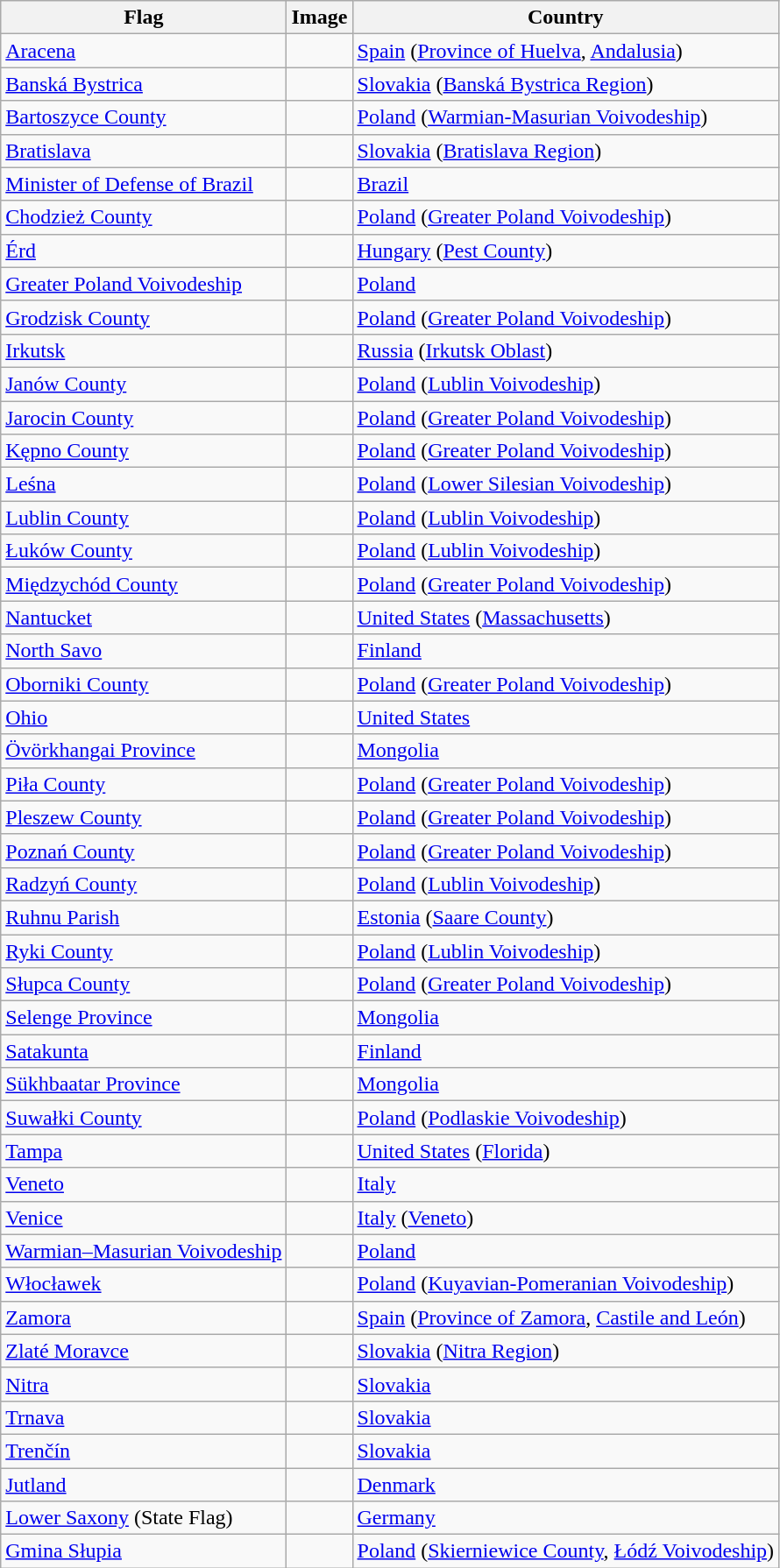<table class="wikitable">
<tr>
<th>Flag</th>
<th>Image</th>
<th>Country</th>
</tr>
<tr>
<td><a href='#'>Aracena</a></td>
<td></td>
<td><a href='#'>Spain</a> (<a href='#'>Province of Huelva</a>, <a href='#'>Andalusia</a>)</td>
</tr>
<tr>
<td><a href='#'>Banská Bystrica</a></td>
<td></td>
<td><a href='#'>Slovakia</a> (<a href='#'>Banská Bystrica Region</a>)</td>
</tr>
<tr>
<td><a href='#'>Bartoszyce County</a></td>
<td></td>
<td><a href='#'>Poland</a> (<a href='#'>Warmian-Masurian Voivodeship</a>)</td>
</tr>
<tr>
<td><a href='#'>Bratislava</a></td>
<td></td>
<td><a href='#'>Slovakia</a> (<a href='#'>Bratislava Region</a>)</td>
</tr>
<tr>
<td><a href='#'>Minister of Defense of Brazil</a></td>
<td></td>
<td><a href='#'>Brazil</a></td>
</tr>
<tr>
<td><a href='#'>Chodzież County</a></td>
<td></td>
<td><a href='#'>Poland</a> (<a href='#'>Greater Poland Voivodeship</a>)</td>
</tr>
<tr>
<td><a href='#'>Érd</a></td>
<td></td>
<td><a href='#'>Hungary</a> (<a href='#'>Pest County</a>)</td>
</tr>
<tr>
<td><a href='#'>Greater Poland Voivodeship</a></td>
<td></td>
<td><a href='#'>Poland</a></td>
</tr>
<tr>
<td><a href='#'>Grodzisk County</a></td>
<td></td>
<td><a href='#'>Poland</a> (<a href='#'>Greater Poland Voivodeship</a>)</td>
</tr>
<tr>
<td><a href='#'>Irkutsk</a></td>
<td></td>
<td><a href='#'>Russia</a> (<a href='#'>Irkutsk Oblast</a>)</td>
</tr>
<tr>
<td><a href='#'>Janów County</a></td>
<td></td>
<td><a href='#'>Poland</a> (<a href='#'>Lublin Voivodeship</a>)</td>
</tr>
<tr>
<td><a href='#'>Jarocin County</a></td>
<td></td>
<td><a href='#'>Poland</a> (<a href='#'>Greater Poland Voivodeship</a>)</td>
</tr>
<tr>
<td><a href='#'>Kępno County</a></td>
<td></td>
<td><a href='#'>Poland</a> (<a href='#'>Greater Poland Voivodeship</a>)</td>
</tr>
<tr>
<td><a href='#'>Leśna</a></td>
<td></td>
<td><a href='#'>Poland</a> (<a href='#'>Lower Silesian Voivodeship</a>)</td>
</tr>
<tr>
<td><a href='#'>Lublin County</a></td>
<td></td>
<td><a href='#'>Poland</a> (<a href='#'>Lublin Voivodeship</a>)</td>
</tr>
<tr>
<td><a href='#'>Łuków County</a></td>
<td></td>
<td><a href='#'>Poland</a> (<a href='#'>Lublin Voivodeship</a>)</td>
</tr>
<tr>
<td><a href='#'>Międzychód County</a></td>
<td></td>
<td><a href='#'>Poland</a> (<a href='#'>Greater Poland Voivodeship</a>)</td>
</tr>
<tr>
<td><a href='#'>Nantucket</a></td>
<td></td>
<td><a href='#'>United States</a> (<a href='#'>Massachusetts</a>)</td>
</tr>
<tr>
<td><a href='#'>North Savo</a></td>
<td></td>
<td><a href='#'>Finland</a></td>
</tr>
<tr>
<td><a href='#'>Oborniki County</a></td>
<td></td>
<td><a href='#'>Poland</a> (<a href='#'>Greater Poland Voivodeship</a>)</td>
</tr>
<tr>
<td><a href='#'>Ohio</a></td>
<td></td>
<td><a href='#'>United States</a></td>
</tr>
<tr>
<td><a href='#'>Övörkhangai Province</a></td>
<td></td>
<td><a href='#'>Mongolia</a></td>
</tr>
<tr>
<td><a href='#'>Piła County</a></td>
<td></td>
<td><a href='#'>Poland</a> (<a href='#'>Greater Poland Voivodeship</a>)</td>
</tr>
<tr>
<td><a href='#'>Pleszew County</a></td>
<td></td>
<td><a href='#'>Poland</a> (<a href='#'>Greater Poland Voivodeship</a>)</td>
</tr>
<tr>
<td><a href='#'>Poznań County</a></td>
<td></td>
<td><a href='#'>Poland</a> (<a href='#'>Greater Poland Voivodeship</a>)</td>
</tr>
<tr>
<td><a href='#'>Radzyń County</a></td>
<td></td>
<td><a href='#'>Poland</a> (<a href='#'>Lublin Voivodeship</a>)</td>
</tr>
<tr>
<td><a href='#'>Ruhnu Parish</a></td>
<td></td>
<td><a href='#'>Estonia</a> (<a href='#'>Saare County</a>)</td>
</tr>
<tr>
<td><a href='#'>Ryki County</a></td>
<td></td>
<td><a href='#'>Poland</a> (<a href='#'>Lublin Voivodeship</a>)</td>
</tr>
<tr>
<td><a href='#'>Słupca County</a></td>
<td></td>
<td><a href='#'>Poland</a> (<a href='#'>Greater Poland Voivodeship</a>)</td>
</tr>
<tr>
<td><a href='#'>Selenge Province</a></td>
<td></td>
<td><a href='#'>Mongolia</a></td>
</tr>
<tr>
<td><a href='#'>Satakunta</a></td>
<td></td>
<td><a href='#'>Finland</a></td>
</tr>
<tr>
<td><a href='#'>Sükhbaatar Province</a></td>
<td></td>
<td><a href='#'>Mongolia</a></td>
</tr>
<tr>
<td><a href='#'>Suwałki County</a></td>
<td></td>
<td><a href='#'>Poland</a> (<a href='#'>Podlaskie Voivodeship</a>)</td>
</tr>
<tr>
<td><a href='#'>Tampa</a></td>
<td></td>
<td><a href='#'>United States</a> (<a href='#'>Florida</a>)</td>
</tr>
<tr>
<td><a href='#'>Veneto</a></td>
<td></td>
<td><a href='#'>Italy</a></td>
</tr>
<tr>
<td><a href='#'>Venice</a></td>
<td></td>
<td><a href='#'>Italy</a> (<a href='#'>Veneto</a>)</td>
</tr>
<tr>
<td><a href='#'>Warmian–Masurian Voivodeship</a></td>
<td></td>
<td><a href='#'>Poland</a></td>
</tr>
<tr>
<td><a href='#'>Włocławek</a></td>
<td></td>
<td><a href='#'>Poland</a> (<a href='#'>Kuyavian-Pomeranian Voivodeship</a>)</td>
</tr>
<tr>
<td><a href='#'>Zamora</a></td>
<td></td>
<td><a href='#'>Spain</a> (<a href='#'>Province of Zamora</a>, <a href='#'>Castile and León</a>)</td>
</tr>
<tr>
<td><a href='#'>Zlaté Moravce</a></td>
<td></td>
<td><a href='#'>Slovakia</a> (<a href='#'>Nitra Region</a>)</td>
</tr>
<tr>
<td><a href='#'>Nitra</a></td>
<td></td>
<td><a href='#'>Slovakia</a></td>
</tr>
<tr>
<td><a href='#'>Trnava</a></td>
<td></td>
<td><a href='#'>Slovakia</a></td>
</tr>
<tr>
<td><a href='#'>Trenčín</a></td>
<td></td>
<td><a href='#'>Slovakia</a></td>
</tr>
<tr>
<td><a href='#'>Jutland</a></td>
<td></td>
<td><a href='#'>Denmark</a></td>
</tr>
<tr>
<td><a href='#'>Lower Saxony</a> (State Flag)</td>
<td></td>
<td><a href='#'>Germany</a></td>
</tr>
<tr>
<td><a href='#'>Gmina Słupia</a></td>
<td></td>
<td><a href='#'>Poland</a> (<a href='#'>Skierniewice County</a>, <a href='#'>Łódź Voivodeship</a>)</td>
</tr>
</table>
